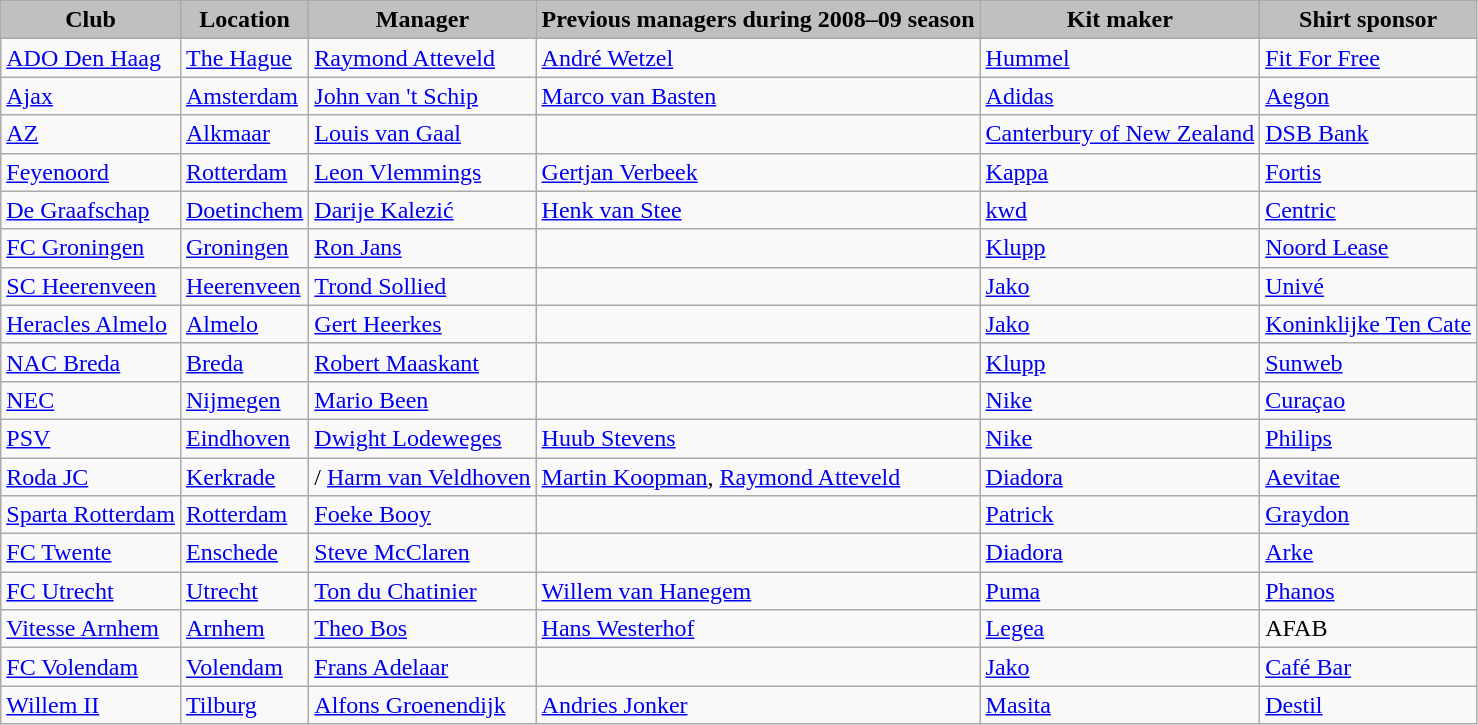<table class="wikitable">
<tr>
<th style="background:silver">Club</th>
<th style="background:silver">Location</th>
<th style="background:silver">Manager</th>
<th style="background:silver">Previous managers during 2008–09 season</th>
<th style="background:silver">Kit maker</th>
<th style="background:silver">Shirt sponsor</th>
</tr>
<tr --->
<td><a href='#'>ADO Den Haag</a></td>
<td><a href='#'>The Hague</a></td>
<td> <a href='#'>Raymond Atteveld</a></td>
<td> <a href='#'>André Wetzel</a></td>
<td><a href='#'>Hummel</a></td>
<td><a href='#'>Fit For Free</a></td>
</tr>
<tr>
<td><a href='#'>Ajax</a></td>
<td><a href='#'>Amsterdam</a></td>
<td> <a href='#'>John van 't Schip</a></td>
<td> <a href='#'>Marco van Basten</a></td>
<td><a href='#'>Adidas</a></td>
<td><a href='#'>Aegon</a></td>
</tr>
<tr --->
<td><a href='#'>AZ</a></td>
<td><a href='#'>Alkmaar</a></td>
<td> <a href='#'>Louis van Gaal</a></td>
<td></td>
<td><a href='#'>Canterbury of New Zealand</a></td>
<td><a href='#'>DSB Bank</a></td>
</tr>
<tr --->
<td><a href='#'>Feyenoord</a></td>
<td><a href='#'>Rotterdam</a></td>
<td> <a href='#'>Leon Vlemmings</a></td>
<td> <a href='#'>Gertjan Verbeek</a></td>
<td><a href='#'>Kappa</a></td>
<td><a href='#'>Fortis</a></td>
</tr>
<tr --->
<td><a href='#'>De Graafschap</a></td>
<td><a href='#'>Doetinchem</a></td>
<td> <a href='#'>Darije Kalezić</a></td>
<td> <a href='#'>Henk van Stee</a></td>
<td><a href='#'>kwd</a></td>
<td><a href='#'>Centric</a></td>
</tr>
<tr --->
<td><a href='#'>FC Groningen</a></td>
<td><a href='#'>Groningen</a></td>
<td> <a href='#'>Ron Jans</a></td>
<td></td>
<td><a href='#'>Klupp</a></td>
<td><a href='#'>Noord Lease</a></td>
</tr>
<tr --->
<td><a href='#'>SC Heerenveen</a></td>
<td><a href='#'>Heerenveen</a></td>
<td> <a href='#'>Trond Sollied</a></td>
<td></td>
<td><a href='#'>Jako</a></td>
<td><a href='#'>Univé</a></td>
</tr>
<tr --->
<td><a href='#'>Heracles Almelo</a></td>
<td><a href='#'>Almelo</a></td>
<td> <a href='#'>Gert Heerkes</a></td>
<td></td>
<td><a href='#'>Jako</a></td>
<td><a href='#'>Koninklijke Ten Cate</a></td>
</tr>
<tr --->
<td><a href='#'>NAC Breda</a></td>
<td><a href='#'>Breda</a></td>
<td> <a href='#'>Robert Maaskant</a></td>
<td></td>
<td><a href='#'>Klupp</a></td>
<td><a href='#'>Sunweb</a></td>
</tr>
<tr --->
<td><a href='#'>NEC</a></td>
<td><a href='#'>Nijmegen</a></td>
<td> <a href='#'>Mario Been</a></td>
<td></td>
<td><a href='#'>Nike</a></td>
<td><a href='#'>Curaçao</a></td>
</tr>
<tr --->
<td><a href='#'>PSV</a></td>
<td><a href='#'>Eindhoven</a></td>
<td> <a href='#'>Dwight Lodeweges</a></td>
<td> <a href='#'>Huub Stevens</a></td>
<td><a href='#'>Nike</a></td>
<td><a href='#'>Philips</a></td>
</tr>
<tr --->
<td><a href='#'>Roda JC</a></td>
<td><a href='#'>Kerkrade</a></td>
<td> /  <a href='#'>Harm van Veldhoven</a></td>
<td> <a href='#'>Martin Koopman</a>,  <a href='#'>Raymond Atteveld</a></td>
<td><a href='#'>Diadora</a></td>
<td><a href='#'>Aevitae</a></td>
</tr>
<tr --->
<td><a href='#'>Sparta Rotterdam</a></td>
<td><a href='#'>Rotterdam</a></td>
<td> <a href='#'>Foeke Booy</a></td>
<td></td>
<td><a href='#'>Patrick</a></td>
<td><a href='#'>Graydon</a></td>
</tr>
<tr --->
<td><a href='#'>FC Twente</a></td>
<td><a href='#'>Enschede</a></td>
<td> <a href='#'>Steve McClaren</a></td>
<td></td>
<td><a href='#'>Diadora</a></td>
<td><a href='#'>Arke</a></td>
</tr>
<tr --->
<td><a href='#'>FC Utrecht</a></td>
<td><a href='#'>Utrecht</a></td>
<td> <a href='#'>Ton du Chatinier</a></td>
<td> <a href='#'>Willem van Hanegem</a></td>
<td><a href='#'>Puma</a></td>
<td><a href='#'>Phanos</a></td>
</tr>
<tr --->
<td><a href='#'>Vitesse Arnhem</a></td>
<td><a href='#'>Arnhem</a></td>
<td> <a href='#'>Theo Bos</a></td>
<td> <a href='#'>Hans Westerhof</a></td>
<td><a href='#'>Legea</a></td>
<td>AFAB</td>
</tr>
<tr --->
<td><a href='#'>FC Volendam</a></td>
<td><a href='#'>Volendam</a></td>
<td> <a href='#'>Frans Adelaar</a></td>
<td></td>
<td><a href='#'>Jako</a></td>
<td><a href='#'>Café Bar</a></td>
</tr>
<tr --->
<td><a href='#'>Willem II</a></td>
<td><a href='#'>Tilburg</a></td>
<td> <a href='#'>Alfons Groenendijk</a></td>
<td> <a href='#'>Andries Jonker</a></td>
<td><a href='#'>Masita</a></td>
<td><a href='#'>Destil</a></td>
</tr>
</table>
